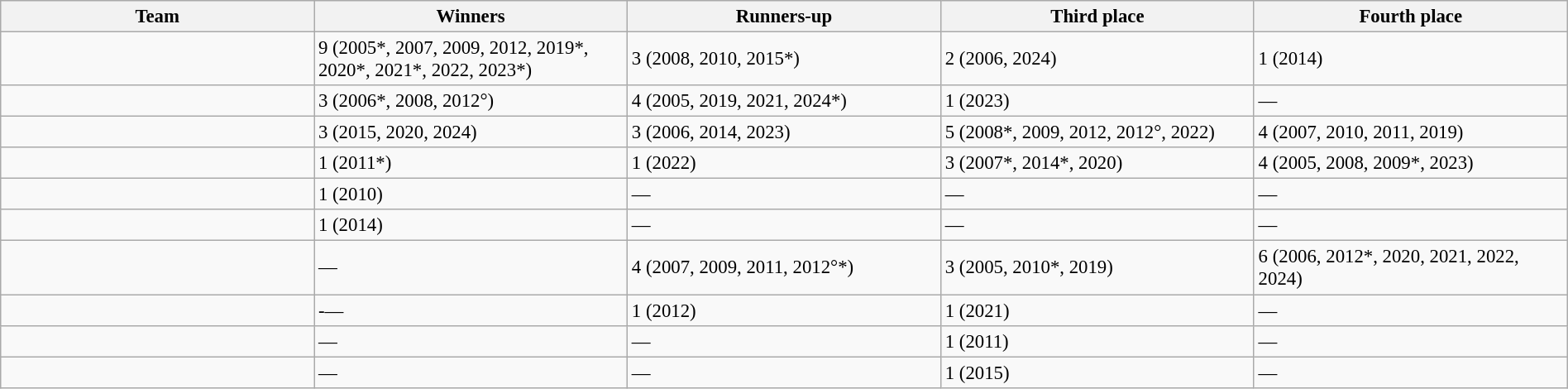<table class="wikitable" bgcolor="#f7f8ff" style="font-size: 95%; border: gray 1px; border-collapse: collapse; width:100%">
<tr>
<th width="20%">Team</th>
<th width="20%">Winners</th>
<th width="20%">Runners-up</th>
<th width="20%">Third place</th>
<th width="20%">Fourth place</th>
</tr>
<tr>
<td></td>
<td>9 (2005*, 2007, 2009, 2012, 2019*, 2020*, 2021*, 2022, 2023*)</td>
<td>3 (2008, 2010, 2015*)</td>
<td>2 (2006, 2024)</td>
<td>1 (2014)</td>
</tr>
<tr>
<td></td>
<td>3 (2006*, 2008, 2012°)</td>
<td>4 (2005, 2019, 2021, 2024*)</td>
<td>1 (2023)</td>
<td>—</td>
</tr>
<tr>
<td></td>
<td>3 (2015, 2020, 2024)</td>
<td>3 (2006, 2014, 2023)</td>
<td>5 (2008*, 2009, 2012, 2012°, 2022)</td>
<td>4 (2007, 2010, 2011, 2019)</td>
</tr>
<tr>
<td></td>
<td>1 (2011*)</td>
<td>1 (2022)</td>
<td>3 (2007*, 2014*, 2020)</td>
<td>4 (2005, 2008, 2009*, 2023)</td>
</tr>
<tr>
<td><em></em></td>
<td>1 (2010)</td>
<td>—</td>
<td>—</td>
<td>—</td>
</tr>
<tr>
<td><em></em></td>
<td>1 (2014)</td>
<td>—</td>
<td>—</td>
<td>—</td>
</tr>
<tr>
<td></td>
<td>—</td>
<td>4 (2007, 2009, 2011, 2012°*)</td>
<td>3 (2005, 2010*, 2019)</td>
<td>6 (2006, 2012*, 2020, 2021, 2022, 2024)</td>
</tr>
<tr>
<td><em></em></td>
<td>-—</td>
<td>1 (2012)</td>
<td>1 (2021)</td>
<td>—</td>
</tr>
<tr>
<td><em></em></td>
<td>—</td>
<td>—</td>
<td>1 (2011)</td>
<td>—</td>
</tr>
<tr>
<td><em></em></td>
<td>—</td>
<td>—</td>
<td>1 (2015)</td>
<td>—</td>
</tr>
</table>
